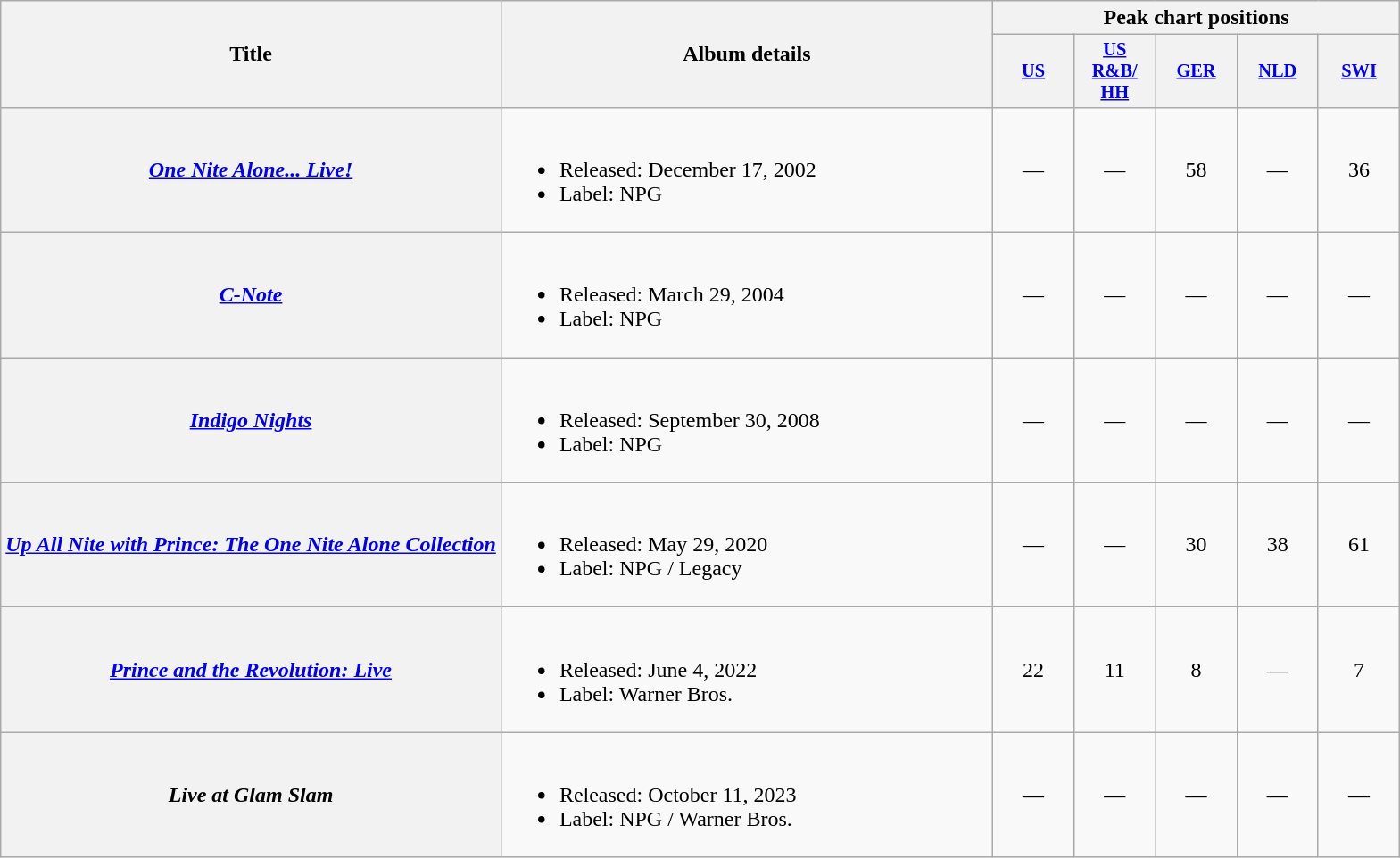<table class="wikitable plainrowheaders">
<tr>
<th scope="col" rowspan="2">Title</th>
<th scope="col" rowspan="2" style="width:360px;">Album details</th>
<th scope="col" colspan="5">Peak chart positions</th>
</tr>
<tr>
<th scope="col" style="width:4em;font-size:85%"><a href='#'>US</a><br></th>
<th scope="col" style="width:4em;font-size:85%"><a href='#'>US<br>R&B/<br>HH</a><br></th>
<th scope="col" style="width:4em;font-size:85%"><a href='#'>GER</a><br></th>
<th scope="col" style="width:4em;font-size:85%"><a href='#'>NLD</a><br></th>
<th scope="col" style="width:4em;font-size:85%"><a href='#'>SWI</a><br></th>
</tr>
<tr>
<th scope="row"><em><a href='#'>One Nite Alone... Live!</a></em></th>
<td><br><ul><li>Released: December 17, 2002</li><li>Label: NPG</li></ul></td>
<td style="text-align:center;">—</td>
<td style="text-align:center;">—</td>
<td style="text-align:center;">58</td>
<td style="text-align:center;">—</td>
<td style="text-align:center;">36</td>
</tr>
<tr>
<th scope="row"><em><a href='#'>C-Note</a></em></th>
<td><br><ul><li>Released: March 29, 2004</li><li>Label: NPG</li></ul></td>
<td style="text-align:center;">—</td>
<td style="text-align:center;">—</td>
<td style="text-align:center;">—</td>
<td style="text-align:center;">—</td>
<td style="text-align:center;">—</td>
</tr>
<tr>
<th scope="row"><em><a href='#'>Indigo Nights</a></em></th>
<td><br><ul><li>Released: September 30, 2008</li><li>Label: NPG</li></ul></td>
<td style="text-align:center;">—</td>
<td style="text-align:center;">—</td>
<td style="text-align:center;">—</td>
<td style="text-align:center;">—</td>
<td style="text-align:center;">—</td>
</tr>
<tr>
<th scope="row"><em><a href='#'>Up All Nite with Prince: The One Nite Alone Collection</a></em></th>
<td><br><ul><li>Released: May 29, 2020</li><li>Label: NPG / Legacy</li></ul></td>
<td style="text-align:center;">—</td>
<td style="text-align:center;">—</td>
<td style="text-align:center;">30</td>
<td style="text-align:center;">38</td>
<td style="text-align:center;">61</td>
</tr>
<tr>
<th scope="row"><em><a href='#'>Prince and the Revolution: Live</a></em></th>
<td><br><ul><li>Released: June 4, 2022</li><li>Label: Warner Bros.</li></ul></td>
<td style="text-align:center;">22<br></td>
<td style="text-align:center;">11</td>
<td style="text-align:center;">8</td>
<td style="text-align:center;">—</td>
<td style="text-align:center;">7</td>
</tr>
<tr>
<th scope="row"><em>Live at Glam Slam</em></th>
<td><br><ul><li>Released: October 11, 2023</li><li>Label: NPG / Warner Bros.</li></ul></td>
<td style="text-align:center;">—</td>
<td style="text-align:center;">—</td>
<td style="text-align:center;">—</td>
<td style="text-align:center;">—</td>
<td style="text-align:center;">—</td>
</tr>
</table>
